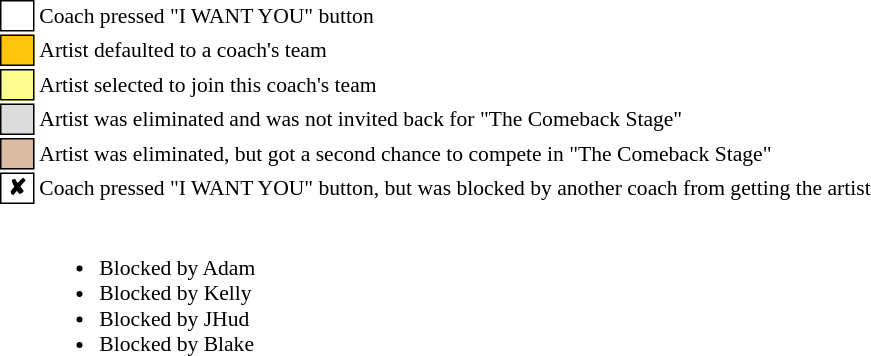<table class="toccolours" style="font-size: 90%; white-space: nowrap;">
<tr>
<td style="background:white; border:1px solid black;"> <strong></strong> </td>
<td>Coach pressed "I WANT YOU" button</td>
</tr>
<tr>
<td style="background:#ffc40c; border:1px solid black;">    </td>
<td>Artist defaulted to a coach's team</td>
</tr>
<tr>
<td style="background:#fdfc8f; border:1px solid black;">    </td>
<td style="padding-right: 8px">Artist selected to join this coach's team</td>
</tr>
<tr>
<td style="background:#dcdcdc; border:1px solid black;">    </td>
<td>Artist was eliminated and was not invited back for "The Comeback Stage"</td>
</tr>
<tr>
<td style="background:#dbbba4; border:1px solid black;">    </td>
<td>Artist was eliminated, but got a second chance to compete in "The Comeback Stage"</td>
</tr>
<tr>
<td style="background: white; border:1px solid black"> <strong>✘</strong> </td>
<td>Coach pressed "I WANT YOU" button, but was blocked by another coach from getting the artist</td>
</tr>
<tr>
<td></td>
<td><br><ul><li> Blocked by Adam</li><li> Blocked by Kelly</li><li> Blocked by JHud</li><li> Blocked by Blake</li></ul></td>
</tr>
</table>
